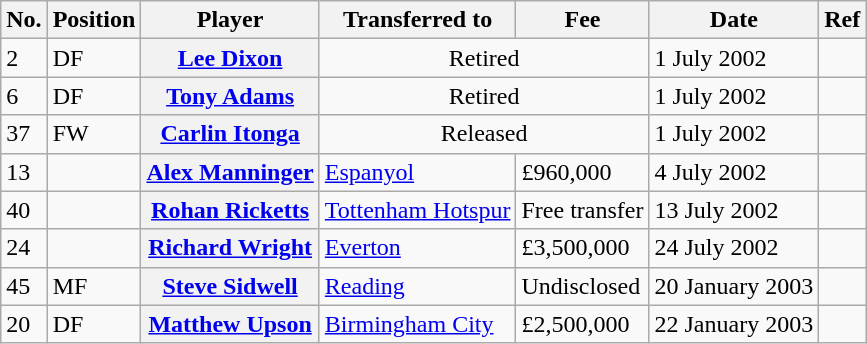<table class="wikitable plainrowheaders" style="text-align:center; text-align:left">
<tr>
<th>No.</th>
<th scope="col">Position</th>
<th scope="col">Player</th>
<th scope="col">Transferred to</th>
<th scope="col">Fee</th>
<th scope="col">Date</th>
<th scope="col">Ref</th>
</tr>
<tr>
<td>2</td>
<td>DF</td>
<th scope="row"><a href='#'>Lee Dixon</a></th>
<td colspan="2" style="text-align:center;">Retired</td>
<td>1 July 2002</td>
<td></td>
</tr>
<tr>
<td>6</td>
<td>DF</td>
<th scope="row"><a href='#'>Tony Adams</a></th>
<td colspan="2" style="text-align:center;">Retired</td>
<td>1 July 2002</td>
<td></td>
</tr>
<tr>
<td>37</td>
<td>FW</td>
<th scope="row"><a href='#'>Carlin Itonga</a></th>
<td colspan="2" style="text-align:center;">Released</td>
<td>1 July 2002</td>
<td></td>
</tr>
<tr>
<td>13</td>
<td></td>
<th scope="row"><a href='#'>Alex Manninger</a></th>
<td><a href='#'>Espanyol</a></td>
<td>£960,000</td>
<td>4 July 2002</td>
<td></td>
</tr>
<tr>
<td>40</td>
<td></td>
<th scope="row"><a href='#'>Rohan Ricketts</a></th>
<td><a href='#'>Tottenham Hotspur</a></td>
<td>Free transfer</td>
<td>13 July 2002</td>
<td></td>
</tr>
<tr>
<td>24</td>
<td></td>
<th scope="row"><a href='#'>Richard Wright</a></th>
<td><a href='#'>Everton</a></td>
<td>£3,500,000</td>
<td>24 July 2002</td>
<td></td>
</tr>
<tr>
<td>45</td>
<td>MF</td>
<th scope="row"><a href='#'>Steve Sidwell</a></th>
<td><a href='#'>Reading</a></td>
<td>Undisclosed</td>
<td>20 January 2003</td>
<td></td>
</tr>
<tr>
<td>20</td>
<td>DF</td>
<th scope="row"><a href='#'>Matthew Upson</a></th>
<td><a href='#'>Birmingham City</a></td>
<td>£2,500,000</td>
<td>22 January 2003</td>
<td></td>
</tr>
</table>
